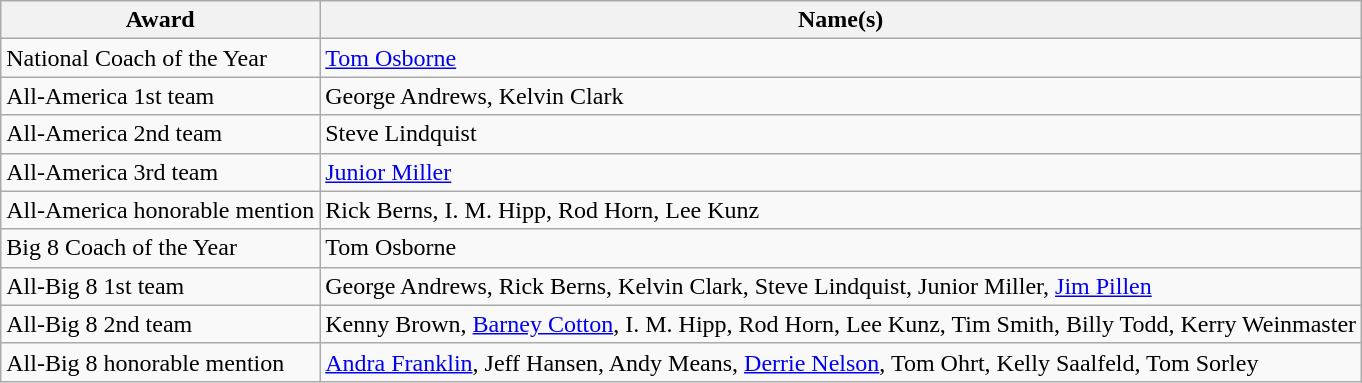<table class="wikitable">
<tr>
<th>Award</th>
<th>Name(s)</th>
</tr>
<tr>
<td>National Coach of the Year</td>
<td><a href='#'>Tom Osborne</a></td>
</tr>
<tr>
<td>All-America 1st team</td>
<td>George Andrews, Kelvin Clark</td>
</tr>
<tr>
<td>All-America 2nd team</td>
<td>Steve Lindquist</td>
</tr>
<tr>
<td>All-America 3rd team</td>
<td><a href='#'>Junior Miller</a></td>
</tr>
<tr>
<td>All-America honorable mention</td>
<td>Rick Berns, I. M. Hipp, Rod Horn, Lee Kunz</td>
</tr>
<tr>
<td>Big 8 Coach of the Year</td>
<td>Tom Osborne</td>
</tr>
<tr>
<td>All-Big 8 1st team</td>
<td>George Andrews, Rick Berns, Kelvin Clark, Steve Lindquist, Junior Miller, <a href='#'>Jim Pillen</a></td>
</tr>
<tr>
<td>All-Big 8 2nd team</td>
<td>Kenny Brown, <a href='#'>Barney Cotton</a>, I. M. Hipp, Rod Horn, Lee Kunz, Tim Smith, Billy Todd, Kerry Weinmaster</td>
</tr>
<tr>
<td>All-Big 8 honorable mention</td>
<td><a href='#'>Andra Franklin</a>, Jeff Hansen, Andy Means, <a href='#'>Derrie Nelson</a>, Tom Ohrt, Kelly Saalfeld, Tom Sorley</td>
</tr>
</table>
